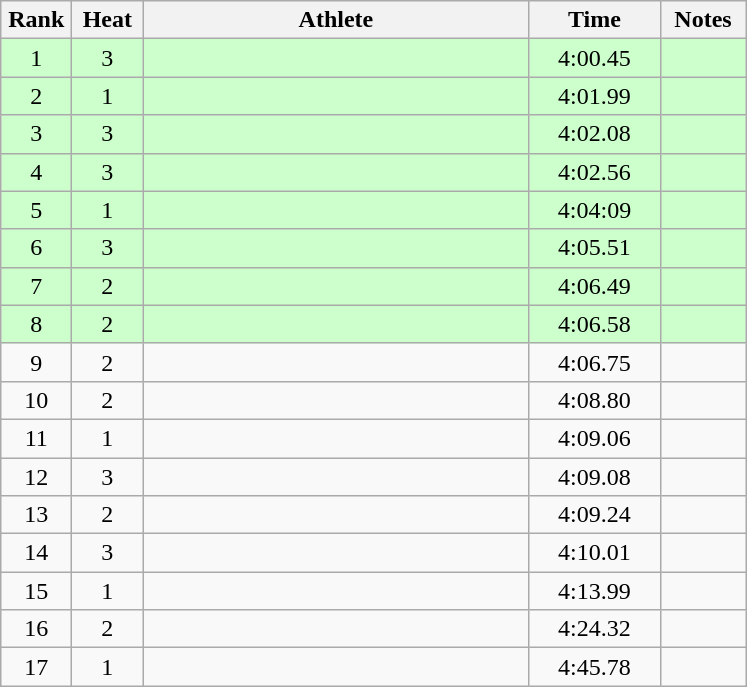<table class="wikitable" style="text-align:center">
<tr>
<th width=40>Rank</th>
<th width=40>Heat</th>
<th width=250>Athlete</th>
<th width=80>Time</th>
<th width=50>Notes</th>
</tr>
<tr bgcolor="ccffcc">
<td>1</td>
<td>3</td>
<td align=left></td>
<td>4:00.45</td>
<td></td>
</tr>
<tr bgcolor="ccffcc">
<td>2</td>
<td>1</td>
<td align=left></td>
<td>4:01.99</td>
<td></td>
</tr>
<tr bgcolor="ccffcc">
<td>3</td>
<td>3</td>
<td align=left></td>
<td>4:02.08</td>
<td></td>
</tr>
<tr bgcolor="ccffcc">
<td>4</td>
<td>3</td>
<td align=left></td>
<td>4:02.56</td>
<td></td>
</tr>
<tr bgcolor="ccffcc">
<td>5</td>
<td>1</td>
<td align=left></td>
<td>4:04:09</td>
<td></td>
</tr>
<tr bgcolor="ccffcc">
<td>6</td>
<td>3</td>
<td align=left></td>
<td>4:05.51</td>
<td></td>
</tr>
<tr bgcolor="ccffcc">
<td>7</td>
<td>2</td>
<td align=left></td>
<td>4:06.49</td>
<td></td>
</tr>
<tr bgcolor="ccffcc">
<td>8</td>
<td>2</td>
<td align=left></td>
<td>4:06.58</td>
<td></td>
</tr>
<tr>
<td>9</td>
<td>2</td>
<td align=left></td>
<td>4:06.75</td>
<td></td>
</tr>
<tr>
<td>10</td>
<td>2</td>
<td align=left></td>
<td>4:08.80</td>
<td></td>
</tr>
<tr>
<td>11</td>
<td>1</td>
<td align=left></td>
<td>4:09.06</td>
<td></td>
</tr>
<tr>
<td>12</td>
<td>3</td>
<td align=left></td>
<td>4:09.08</td>
<td></td>
</tr>
<tr>
<td>13</td>
<td>2</td>
<td align=left></td>
<td>4:09.24</td>
<td></td>
</tr>
<tr>
<td>14</td>
<td>3</td>
<td align=left></td>
<td>4:10.01</td>
<td></td>
</tr>
<tr>
<td>15</td>
<td>1</td>
<td align=left></td>
<td>4:13.99</td>
<td></td>
</tr>
<tr>
<td>16</td>
<td>2</td>
<td align=left></td>
<td>4:24.32</td>
<td></td>
</tr>
<tr>
<td>17</td>
<td>1</td>
<td align=left></td>
<td>4:45.78</td>
<td></td>
</tr>
</table>
